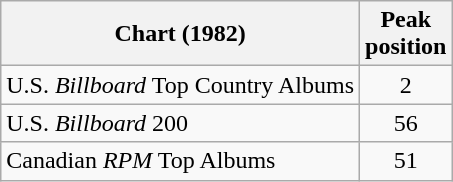<table class="wikitable">
<tr>
<th>Chart (1982)</th>
<th>Peak<br>position</th>
</tr>
<tr>
<td>U.S. <em>Billboard</em> Top Country Albums</td>
<td align="center">2</td>
</tr>
<tr>
<td>U.S. <em>Billboard</em> 200</td>
<td align="center">56</td>
</tr>
<tr>
<td>Canadian <em>RPM</em> Top Albums</td>
<td align="center">51</td>
</tr>
</table>
